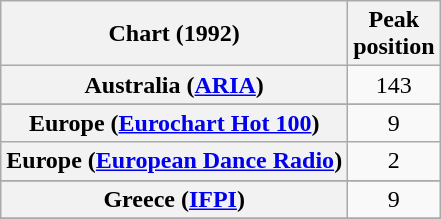<table class="wikitable sortable plainrowheaders" style="text-align:center">
<tr>
<th>Chart (1992)</th>
<th>Peak<br>position</th>
</tr>
<tr>
<th scope="row">Australia (<a href='#'>ARIA</a>)</th>
<td>143</td>
</tr>
<tr>
</tr>
<tr>
<th scope="row">Europe (<a href='#'>Eurochart Hot 100</a>)</th>
<td>9</td>
</tr>
<tr>
<th scope="row">Europe (<a href='#'>European Dance Radio</a>)</th>
<td>2</td>
</tr>
<tr>
</tr>
<tr>
</tr>
<tr>
<th scope="row">Greece (<a href='#'>IFPI</a>)</th>
<td>9</td>
</tr>
<tr>
</tr>
<tr>
</tr>
</table>
